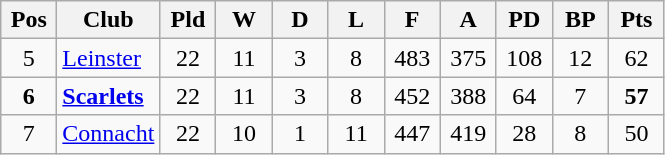<table class="wikitable" style="text-align:center">
<tr>
<th width=30>Pos</th>
<th>Club</th>
<th width=30>Pld</th>
<th width=30>W</th>
<th width=30>D</th>
<th width=30>L</th>
<th width=30>F</th>
<th width=30>A</th>
<th width=30>PD</th>
<th width=30>BP</th>
<th width=30>Pts</th>
</tr>
<tr>
<td>5</td>
<td align=left> <a href='#'>Leinster</a></td>
<td>22</td>
<td>11</td>
<td>3</td>
<td>8</td>
<td>483</td>
<td>375</td>
<td>108</td>
<td>12</td>
<td>62</td>
</tr>
<tr>
<td><strong>6</strong></td>
<td align=left> <strong><a href='#'>Scarlets</a></strong></td>
<td>22</td>
<td>11</td>
<td>3</td>
<td>8</td>
<td>452</td>
<td>388</td>
<td>64</td>
<td>7</td>
<td><strong>57</strong></td>
</tr>
<tr>
<td>7</td>
<td align=left> <a href='#'>Connacht</a></td>
<td>22</td>
<td>10</td>
<td>1</td>
<td>11</td>
<td>447</td>
<td>419</td>
<td>28</td>
<td>8</td>
<td>50</td>
</tr>
</table>
